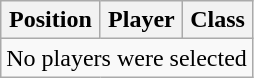<table class="wikitable sortable" border="1">
<tr>
<th>Position</th>
<th>Player</th>
<th>Class</th>
</tr>
<tr align="center">
<td colspan=3>No players were selected</td>
</tr>
</table>
